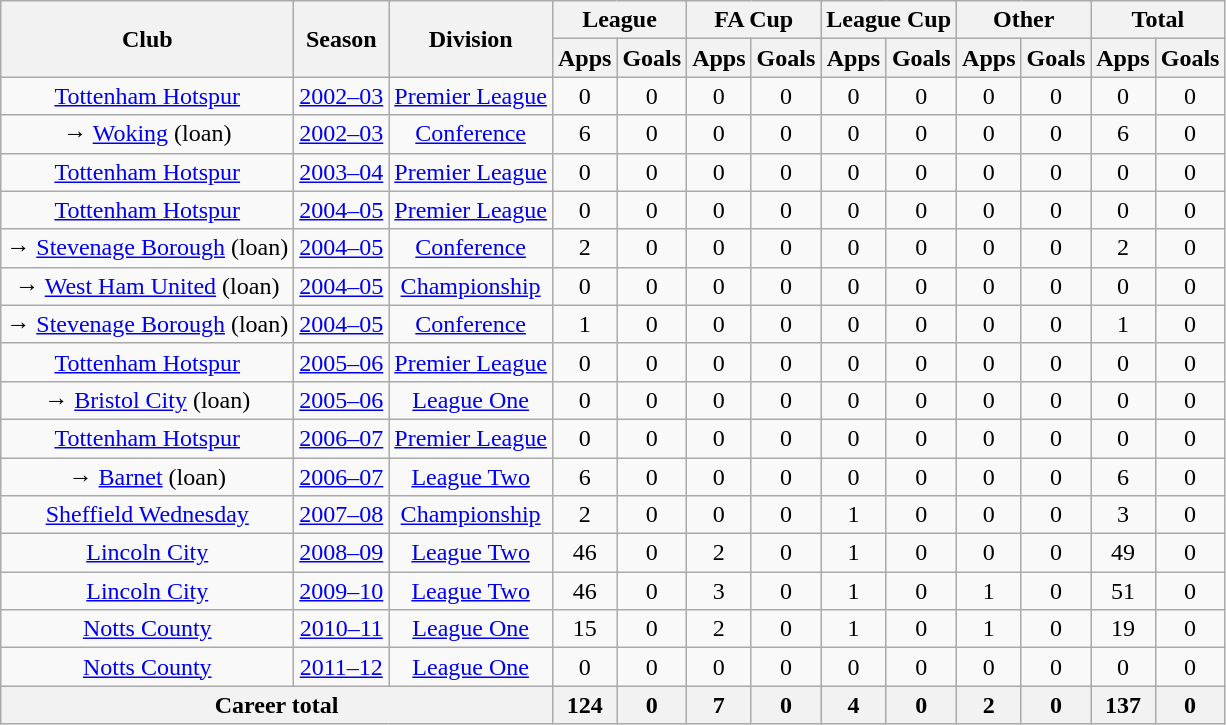<table class="wikitable" style="text-align:center;">
<tr>
<th rowspan="2">Club</th>
<th rowspan="2">Season</th>
<th rowspan="2">Division</th>
<th colspan="2">League</th>
<th colspan="2">FA Cup</th>
<th colspan="2">League Cup</th>
<th colspan="2">Other</th>
<th colspan="2">Total</th>
</tr>
<tr>
<th>Apps</th>
<th>Goals</th>
<th>Apps</th>
<th>Goals</th>
<th>Apps</th>
<th>Goals</th>
<th>Apps</th>
<th>Goals</th>
<th>Apps</th>
<th>Goals</th>
</tr>
<tr>
<td><a href='#'>Tottenham Hotspur</a></td>
<td><a href='#'>2002–03</a></td>
<td><a href='#'>Premier League</a></td>
<td>0</td>
<td>0</td>
<td>0</td>
<td>0</td>
<td>0</td>
<td>0</td>
<td>0</td>
<td>0</td>
<td>0</td>
<td>0</td>
</tr>
<tr>
<td>→ <a href='#'>Woking</a> (loan)</td>
<td><a href='#'>2002–03</a></td>
<td><a href='#'>Conference</a></td>
<td>6</td>
<td>0</td>
<td>0</td>
<td>0</td>
<td>0</td>
<td>0</td>
<td>0</td>
<td>0</td>
<td>6</td>
<td>0</td>
</tr>
<tr>
<td><a href='#'>Tottenham Hotspur</a></td>
<td><a href='#'>2003–04</a></td>
<td><a href='#'>Premier League</a></td>
<td>0</td>
<td>0</td>
<td>0</td>
<td>0</td>
<td>0</td>
<td>0</td>
<td>0</td>
<td>0</td>
<td>0</td>
<td>0</td>
</tr>
<tr>
<td><a href='#'>Tottenham Hotspur</a></td>
<td><a href='#'>2004–05</a></td>
<td><a href='#'>Premier League</a></td>
<td>0</td>
<td>0</td>
<td>0</td>
<td>0</td>
<td>0</td>
<td>0</td>
<td>0</td>
<td>0</td>
<td>0</td>
<td>0</td>
</tr>
<tr>
<td>→ <a href='#'>Stevenage Borough</a> (loan)</td>
<td><a href='#'>2004–05</a></td>
<td><a href='#'>Conference</a></td>
<td>2</td>
<td>0</td>
<td>0</td>
<td>0</td>
<td>0</td>
<td>0</td>
<td>0</td>
<td>0</td>
<td>2</td>
<td>0</td>
</tr>
<tr>
<td>→ <a href='#'>West Ham United</a> (loan)</td>
<td><a href='#'>2004–05</a></td>
<td><a href='#'>Championship</a></td>
<td>0</td>
<td>0</td>
<td>0</td>
<td>0</td>
<td>0</td>
<td>0</td>
<td>0</td>
<td>0</td>
<td>0</td>
<td>0</td>
</tr>
<tr>
<td>→ <a href='#'>Stevenage Borough</a> (loan)</td>
<td><a href='#'>2004–05</a></td>
<td><a href='#'>Conference</a></td>
<td>1</td>
<td>0</td>
<td>0</td>
<td>0</td>
<td>0</td>
<td>0</td>
<td>0</td>
<td>0</td>
<td>1</td>
<td>0</td>
</tr>
<tr>
<td><a href='#'>Tottenham Hotspur</a></td>
<td><a href='#'>2005–06</a></td>
<td><a href='#'>Premier League</a></td>
<td>0</td>
<td>0</td>
<td>0</td>
<td>0</td>
<td>0</td>
<td>0</td>
<td>0</td>
<td>0</td>
<td>0</td>
<td>0</td>
</tr>
<tr>
<td>→ <a href='#'>Bristol City</a> (loan)</td>
<td><a href='#'>2005–06</a></td>
<td><a href='#'>League One</a></td>
<td>0</td>
<td>0</td>
<td>0</td>
<td>0</td>
<td>0</td>
<td>0</td>
<td>0</td>
<td>0</td>
<td>0</td>
<td>0</td>
</tr>
<tr>
<td><a href='#'>Tottenham Hotspur</a></td>
<td><a href='#'>2006–07</a></td>
<td><a href='#'>Premier League</a></td>
<td>0</td>
<td>0</td>
<td>0</td>
<td>0</td>
<td>0</td>
<td>0</td>
<td>0</td>
<td>0</td>
<td>0</td>
<td>0</td>
</tr>
<tr>
<td>→ <a href='#'>Barnet</a> (loan)</td>
<td><a href='#'>2006–07</a></td>
<td><a href='#'>League Two</a></td>
<td>6</td>
<td>0</td>
<td>0</td>
<td>0</td>
<td>0</td>
<td>0</td>
<td>0</td>
<td>0</td>
<td>6</td>
<td>0</td>
</tr>
<tr>
<td><a href='#'>Sheffield Wednesday</a></td>
<td><a href='#'>2007–08</a></td>
<td><a href='#'>Championship</a></td>
<td>2</td>
<td>0</td>
<td>0</td>
<td>0</td>
<td>1</td>
<td>0</td>
<td>0</td>
<td>0</td>
<td>3</td>
<td>0</td>
</tr>
<tr>
<td><a href='#'>Lincoln City</a></td>
<td><a href='#'>2008–09</a></td>
<td><a href='#'>League Two</a></td>
<td>46</td>
<td>0</td>
<td>2</td>
<td>0</td>
<td>1</td>
<td>0</td>
<td>0</td>
<td>0</td>
<td>49</td>
<td>0</td>
</tr>
<tr>
<td><a href='#'>Lincoln City</a></td>
<td><a href='#'>2009–10</a></td>
<td><a href='#'>League Two</a></td>
<td>46</td>
<td>0</td>
<td>3</td>
<td>0</td>
<td>1</td>
<td>0</td>
<td>1</td>
<td>0</td>
<td>51</td>
<td>0</td>
</tr>
<tr>
<td><a href='#'>Notts County</a></td>
<td><a href='#'>2010–11</a></td>
<td><a href='#'>League One</a></td>
<td>15</td>
<td>0</td>
<td>2</td>
<td>0</td>
<td>1</td>
<td>0</td>
<td>1</td>
<td>0</td>
<td>19</td>
<td>0</td>
</tr>
<tr>
<td><a href='#'>Notts County</a></td>
<td><a href='#'>2011–12</a></td>
<td><a href='#'>League One</a></td>
<td>0</td>
<td>0</td>
<td>0</td>
<td>0</td>
<td>0</td>
<td>0</td>
<td>0</td>
<td>0</td>
<td>0</td>
<td>0</td>
</tr>
<tr>
<th colspan="3">Career total</th>
<th>124</th>
<th>0</th>
<th>7</th>
<th>0</th>
<th>4</th>
<th>0</th>
<th>2</th>
<th>0</th>
<th>137</th>
<th>0</th>
</tr>
</table>
